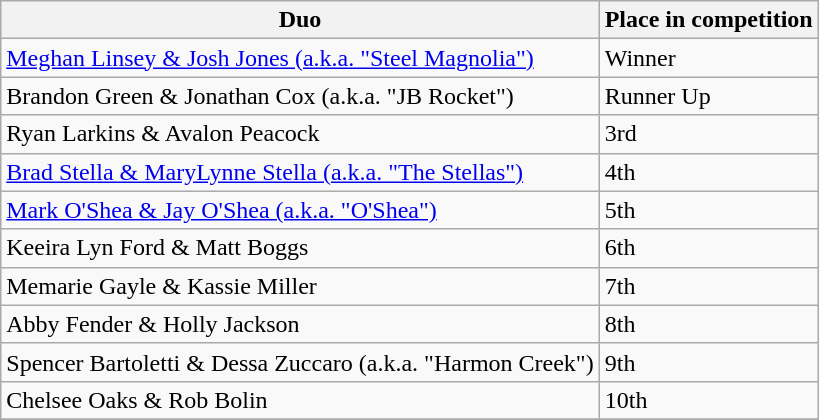<table class="wikitable">
<tr>
<th>Duo</th>
<th>Place in competition</th>
</tr>
<tr>
<td><a href='#'>Meghan Linsey & Josh Jones (a.k.a. "Steel Magnolia")</a></td>
<td>Winner</td>
</tr>
<tr>
<td>Brandon Green & Jonathan Cox (a.k.a. "JB Rocket")</td>
<td>Runner Up</td>
</tr>
<tr>
<td>Ryan Larkins & Avalon Peacock</td>
<td>3rd</td>
</tr>
<tr>
<td><a href='#'>Brad Stella & MaryLynne Stella (a.k.a. "The Stellas")</a></td>
<td>4th</td>
</tr>
<tr>
<td><a href='#'>Mark O'Shea & Jay O'Shea (a.k.a. "O'Shea")</a></td>
<td>5th</td>
</tr>
<tr>
<td>Keeira Lyn Ford & Matt Boggs</td>
<td>6th</td>
</tr>
<tr>
<td>Memarie Gayle & Kassie Miller</td>
<td>7th</td>
</tr>
<tr>
<td>Abby Fender & Holly Jackson</td>
<td>8th</td>
</tr>
<tr>
<td>Spencer Bartoletti & Dessa Zuccaro (a.k.a. "Harmon Creek")</td>
<td>9th</td>
</tr>
<tr>
<td>Chelsee Oaks & Rob Bolin</td>
<td>10th</td>
</tr>
<tr>
</tr>
</table>
